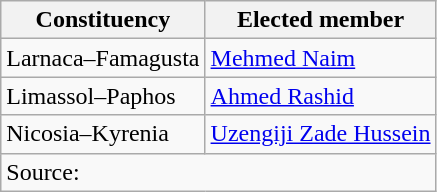<table class=wikitable>
<tr>
<th>Constituency</th>
<th>Elected member</th>
</tr>
<tr>
<td>Larnaca–Famagusta</td>
<td><a href='#'>Mehmed Naim</a></td>
</tr>
<tr>
<td>Limassol–Paphos</td>
<td><a href='#'>Ahmed Rashid</a></td>
</tr>
<tr>
<td>Nicosia–Kyrenia</td>
<td><a href='#'>Uzengiji Zade Hussein</a></td>
</tr>
<tr>
<td colspan=2>Source: </td>
</tr>
</table>
